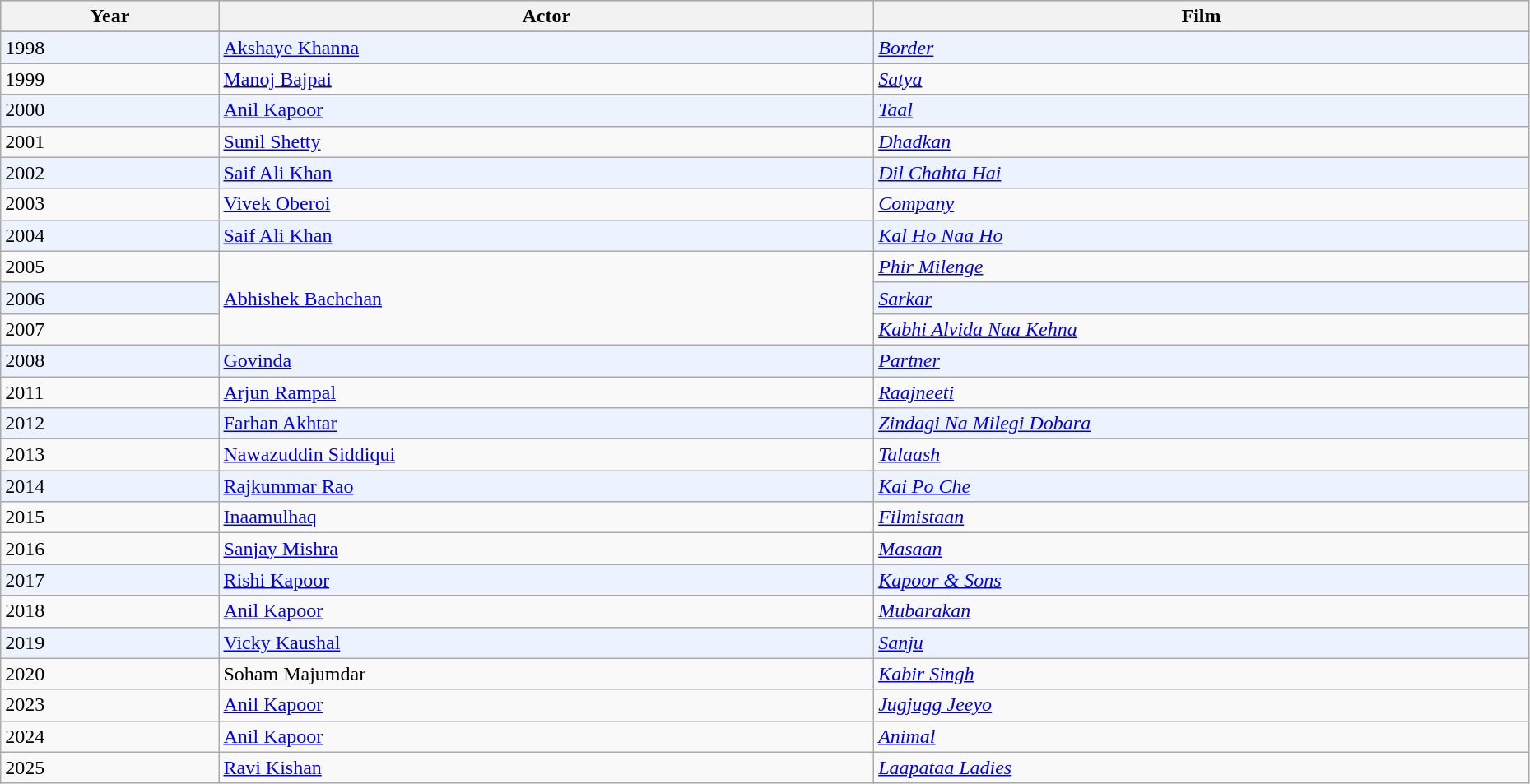<table class="wikitable" style="width:98%;">
<tr style="background:#bebebe;">
<th style="width:10%;">Year</th>
<th style="width:30%;">Actor</th>
<th style="width:30%;">Film</th>
</tr>
<tr>
</tr>
<tr bgcolor=#edf3fe>
<td>1998</td>
<td><a href='#'>Akshaye Khanna</a></td>
<td><em><a href='#'>Border</a></em></td>
</tr>
<tr>
<td>1999</td>
<td><a href='#'>Manoj Bajpai</a></td>
<td><em><a href='#'>Satya</a></em></td>
</tr>
<tr bgcolor=#edf3fe>
<td>2000</td>
<td><a href='#'>Anil Kapoor</a></td>
<td><em><a href='#'>Taal</a></em></td>
</tr>
<tr>
<td>2001</td>
<td><a href='#'>Sunil Shetty</a></td>
<td><em><a href='#'>Dhadkan</a></em></td>
</tr>
<tr bgcolor=#edf3fe>
<td>2002</td>
<td><a href='#'>Saif Ali Khan</a></td>
<td><em><a href='#'>Dil Chahta Hai</a></em></td>
</tr>
<tr>
<td>2003</td>
<td><a href='#'>Vivek Oberoi</a></td>
<td><em><a href='#'>Company</a></em></td>
</tr>
<tr bgcolor=#edf3fe>
<td>2004</td>
<td><a href='#'>Saif Ali Khan</a></td>
<td><em><a href='#'>Kal Ho Naa Ho</a></em></td>
</tr>
<tr>
<td>2005</td>
<td rowspan="3"><a href='#'>Abhishek Bachchan</a></td>
<td><em><a href='#'>Phir Milenge</a></em></td>
</tr>
<tr bgcolor="#edf3fe">
<td>2006</td>
<td><em><a href='#'>Sarkar</a></em></td>
</tr>
<tr>
<td>2007</td>
<td><em><a href='#'>Kabhi Alvida Naa Kehna</a></em></td>
</tr>
<tr bgcolor=#edf3fe>
<td>2008</td>
<td><a href='#'>Govinda</a></td>
<td><em><a href='#'>Partner</a></em></td>
</tr>
<tr>
<td>2011</td>
<td><a href='#'>Arjun Rampal</a></td>
<td><em><a href='#'>Raajneeti</a></em></td>
</tr>
<tr bgcolor=#edf3fe>
<td>2012</td>
<td><a href='#'>Farhan Akhtar</a></td>
<td><em><a href='#'>Zindagi Na Milegi Dobara</a></em></td>
</tr>
<tr>
<td>2013</td>
<td><a href='#'>Nawazuddin Siddiqui</a></td>
<td><em><a href='#'>Talaash</a></em></td>
</tr>
<tr bgcolor="#edf3fe">
<td>2014</td>
<td><a href='#'>Rajkummar Rao</a></td>
<td><em><a href='#'>Kai Po Che</a></em></td>
</tr>
<tr>
<td>2015</td>
<td><a href='#'>Inaamulhaq</a></td>
<td><em><a href='#'>Filmistaan</a></em></td>
</tr>
<tr>
<td>2016</td>
<td><a href='#'>Sanjay Mishra</a></td>
<td><em><a href='#'>Masaan</a></em></td>
</tr>
<tr bgcolor=#edf3fe>
<td>2017</td>
<td><a href='#'>Rishi Kapoor</a></td>
<td><em><a href='#'>Kapoor & Sons</a></em></td>
</tr>
<tr>
<td>2018</td>
<td><a href='#'>Anil Kapoor</a></td>
<td><em><a href='#'>Mubarakan</a></em></td>
</tr>
<tr bgcolor=#edf3fe>
<td>2019</td>
<td><a href='#'>Vicky Kaushal</a></td>
<td><em><a href='#'>Sanju</a></em></td>
</tr>
<tr>
<td>2020</td>
<td>Soham Majumdar</td>
<td><em><a href='#'>Kabir Singh</a></em></td>
</tr>
<tr>
<td>2023</td>
<td><a href='#'>Anil Kapoor</a></td>
<td><em><a href='#'>Jugjugg Jeeyo</a></em></td>
</tr>
<tr>
<td>2024</td>
<td><a href='#'>Anil Kapoor</a></td>
<td><em><a href='#'>Animal</a></em></td>
</tr>
<tr>
<td>2025</td>
<td><a href='#'>Ravi Kishan</a></td>
<td><em><a href='#'>Laapataa Ladies</a></em></td>
</tr>
</table>
